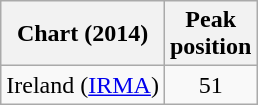<table class="wikitable">
<tr>
<th>Chart (2014)</th>
<th>Peak<br>position</th>
</tr>
<tr>
<td>Ireland (<a href='#'>IRMA</a>)</td>
<td align=center>51</td>
</tr>
</table>
